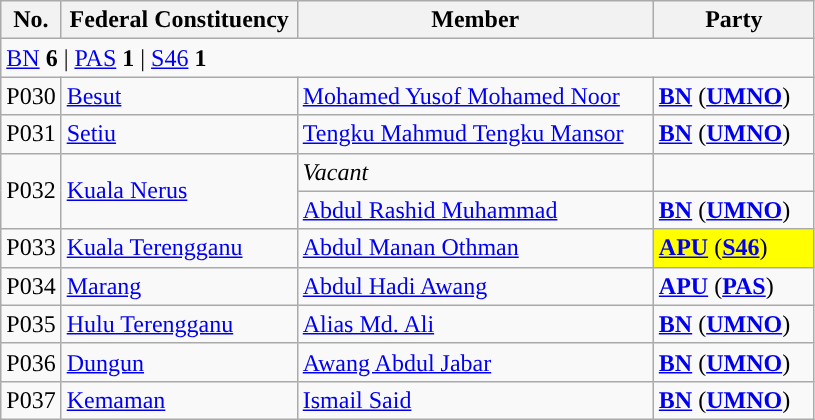<table class="wikitable sortable">
<tr>
<th style="width:30px;">No.</th>
<th style="width:150px;">Federal Constituency</th>
<th style="width:230px;">Member</th>
<th style="width:100px;">Party</th>
</tr>
<tr>
<td colspan="4"><a href='#'>BN</a> <strong>6</strong> | <a href='#'>PAS</a> <strong>1</strong> | <a href='#'>S46</a> <strong>1</strong></td>
</tr>
<tr>
<td>P030</td>
<td><a href='#'>Besut</a></td>
<td><a href='#'>Mohamed Yusof Mohamed Noor</a></td>
<td><strong><a href='#'>BN</a></strong> (<strong><a href='#'>UMNO</a></strong>)</td>
</tr>
<tr>
<td>P031</td>
<td><a href='#'>Setiu</a></td>
<td><a href='#'>Tengku Mahmud Tengku Mansor</a></td>
<td><strong><a href='#'>BN</a></strong> (<strong><a href='#'>UMNO</a></strong>)</td>
</tr>
<tr>
<td rowspan=2>P032</td>
<td rowspan=2><a href='#'>Kuala Nerus</a></td>
<td><em>Vacant</em> </td>
<td></td>
</tr>
<tr>
<td><a href='#'>Abdul Rashid Muhammad</a> </td>
<td><strong><a href='#'>BN</a></strong> (<strong><a href='#'>UMNO</a></strong>)</td>
</tr>
<tr>
<td>P033</td>
<td><a href='#'>Kuala Terengganu</a></td>
<td><a href='#'>Abdul Manan Othman</a></td>
<td bgcolor="yellow"><strong><a href='#'>APU</a></strong> (<strong><a href='#'>S46</a></strong>)</td>
</tr>
<tr>
<td>P034</td>
<td><a href='#'>Marang</a></td>
<td><a href='#'>Abdul Hadi Awang</a></td>
<td><strong><a href='#'>APU</a></strong> (<strong><a href='#'>PAS</a></strong>)</td>
</tr>
<tr>
<td>P035</td>
<td><a href='#'>Hulu Terengganu</a></td>
<td><a href='#'>Alias Md. Ali</a></td>
<td><strong><a href='#'>BN</a></strong> (<strong><a href='#'>UMNO</a></strong>)</td>
</tr>
<tr>
<td>P036</td>
<td><a href='#'>Dungun</a></td>
<td><a href='#'>Awang Abdul Jabar</a></td>
<td><strong><a href='#'>BN</a></strong> (<strong><a href='#'>UMNO</a></strong>)</td>
</tr>
<tr>
<td>P037</td>
<td><a href='#'>Kemaman</a></td>
<td><a href='#'>Ismail Said</a></td>
<td><strong><a href='#'>BN</a></strong> (<strong><a href='#'>UMNO</a></strong>)</td>
</tr>
</table>
